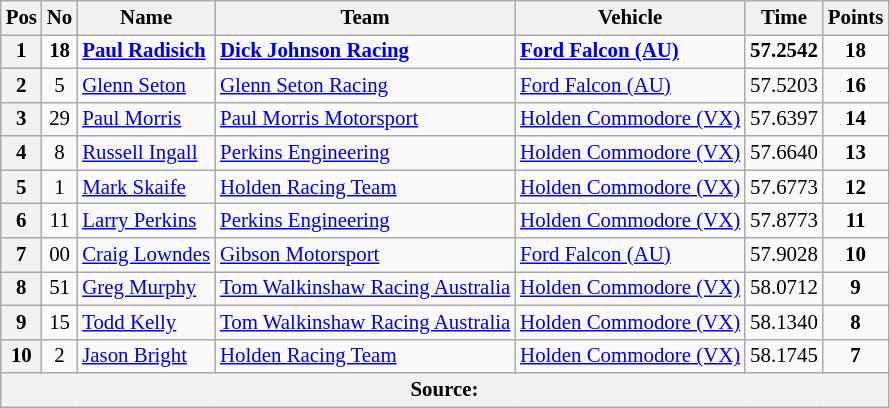<table class="wikitable" style="font-size: 87%;">
<tr>
<th>Pos</th>
<th>No</th>
<th>Name</th>
<th>Team</th>
<th>Vehicle</th>
<th>Time</th>
<th>Points</th>
</tr>
<tr>
<th>1</th>
<td align=center><strong>18</strong></td>
<td><strong> <a href='#'>Paul Radisich</a></strong></td>
<td><strong><a href='#'>Dick Johnson Racing</a></strong></td>
<td><strong><a href='#'>Ford Falcon (AU)</a></strong></td>
<td><strong>57.2542</strong></td>
<td align=center><strong>18</strong></td>
</tr>
<tr>
<th>2</th>
<td align=center>5</td>
<td> <a href='#'>Glenn Seton</a></td>
<td><a href='#'>Glenn Seton Racing</a></td>
<td><a href='#'>Ford Falcon (AU)</a></td>
<td>57.5203</td>
<td align=center><strong>16</strong></td>
</tr>
<tr>
<th>3</th>
<td align=center>29</td>
<td> <a href='#'>Paul Morris</a></td>
<td><a href='#'>Paul Morris Motorsport</a></td>
<td><a href='#'>Holden Commodore (VX)</a></td>
<td>57.6397</td>
<td align=center><strong>14</strong></td>
</tr>
<tr>
<th>4</th>
<td align=center>8</td>
<td> <a href='#'>Russell Ingall</a></td>
<td><a href='#'>Perkins Engineering</a></td>
<td><a href='#'>Holden Commodore (VX)</a></td>
<td>57.6640</td>
<td align=center><strong>13</strong></td>
</tr>
<tr>
<th>5</th>
<td align=center>1</td>
<td> <a href='#'>Mark Skaife</a></td>
<td><a href='#'>Holden Racing Team</a></td>
<td><a href='#'>Holden Commodore (VX)</a></td>
<td>57.6773</td>
<td align=center><strong>12</strong></td>
</tr>
<tr>
<th>6</th>
<td align=center>11</td>
<td> <a href='#'>Larry Perkins</a></td>
<td><a href='#'>Perkins Engineering</a></td>
<td><a href='#'>Holden Commodore (VX)</a></td>
<td>57.8773</td>
<td align=center><strong>11</strong></td>
</tr>
<tr>
<th>7</th>
<td align=center>00</td>
<td> <a href='#'>Craig Lowndes</a></td>
<td><a href='#'>Gibson Motorsport</a></td>
<td><a href='#'>Ford Falcon (AU)</a></td>
<td>57.9028</td>
<td align=center><strong>10</strong></td>
</tr>
<tr>
<th>8</th>
<td align=center>51</td>
<td> <a href='#'>Greg Murphy</a></td>
<td><a href='#'>Tom Walkinshaw Racing Australia</a></td>
<td><a href='#'>Holden Commodore (VX)</a></td>
<td>58.0712</td>
<td align=center><strong>9</strong></td>
</tr>
<tr>
<th>9</th>
<td align=center>15</td>
<td> <a href='#'>Todd Kelly</a></td>
<td><a href='#'>Tom Walkinshaw Racing Australia</a></td>
<td><a href='#'>Holden Commodore (VX)</a></td>
<td>58.1340</td>
<td align=center><strong>8</strong></td>
</tr>
<tr>
<th>10</th>
<td align=center>2</td>
<td> <a href='#'>Jason Bright</a></td>
<td><a href='#'>Holden Racing Team</a></td>
<td><a href='#'>Holden Commodore (VX)</a></td>
<td>58.1745</td>
<td align=center><strong>7</strong></td>
</tr>
<tr>
<th colspan=7>Source:</th>
</tr>
</table>
